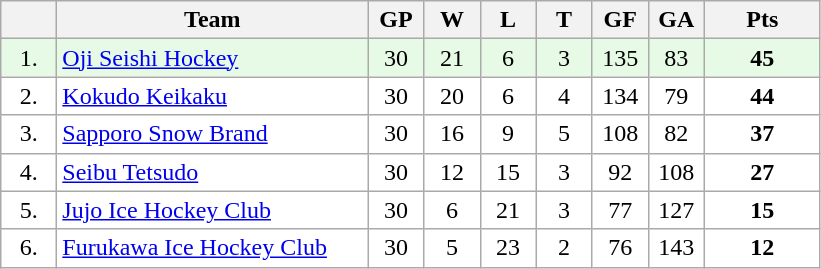<table class="wikitable">
<tr>
<th width="30"></th>
<th width="200">Team</th>
<th width="30">GP</th>
<th width="30">W</th>
<th width="30">L</th>
<th width="30">T</th>
<th width="30">GF</th>
<th width="30">GA</th>
<th width="70">Pts</th>
</tr>
<tr bgcolor="#e6fae6" align="center">
<td>1.</td>
<td align="left"><a href='#'>Oji Seishi Hockey</a></td>
<td>30</td>
<td>21</td>
<td>6</td>
<td>3</td>
<td>135</td>
<td>83</td>
<td><strong>45</strong></td>
</tr>
<tr bgcolor="#FFFFFF" align="center">
<td>2.</td>
<td align="left"><a href='#'>Kokudo Keikaku</a></td>
<td>30</td>
<td>20</td>
<td>6</td>
<td>4</td>
<td>134</td>
<td>79</td>
<td><strong>44</strong></td>
</tr>
<tr bgcolor="#FFFFFF" align="center">
<td>3.</td>
<td align="left"><a href='#'>Sapporo Snow Brand</a></td>
<td>30</td>
<td>16</td>
<td>9</td>
<td>5</td>
<td>108</td>
<td>82</td>
<td><strong>37</strong></td>
</tr>
<tr bgcolor="#FFFFFF" align="center">
<td>4.</td>
<td align="left"><a href='#'>Seibu Tetsudo</a></td>
<td>30</td>
<td>12</td>
<td>15</td>
<td>3</td>
<td>92</td>
<td>108</td>
<td><strong>27</strong></td>
</tr>
<tr bgcolor="#FFFFFF" align="center">
<td>5.</td>
<td align="left"><a href='#'>Jujo Ice Hockey Club</a></td>
<td>30</td>
<td>6</td>
<td>21</td>
<td>3</td>
<td>77</td>
<td>127</td>
<td><strong>15</strong></td>
</tr>
<tr bgcolor="#FFFFFF" align="center">
<td>6.</td>
<td align="left"><a href='#'>Furukawa Ice Hockey Club</a></td>
<td>30</td>
<td>5</td>
<td>23</td>
<td>2</td>
<td>76</td>
<td>143</td>
<td><strong>12</strong></td>
</tr>
</table>
